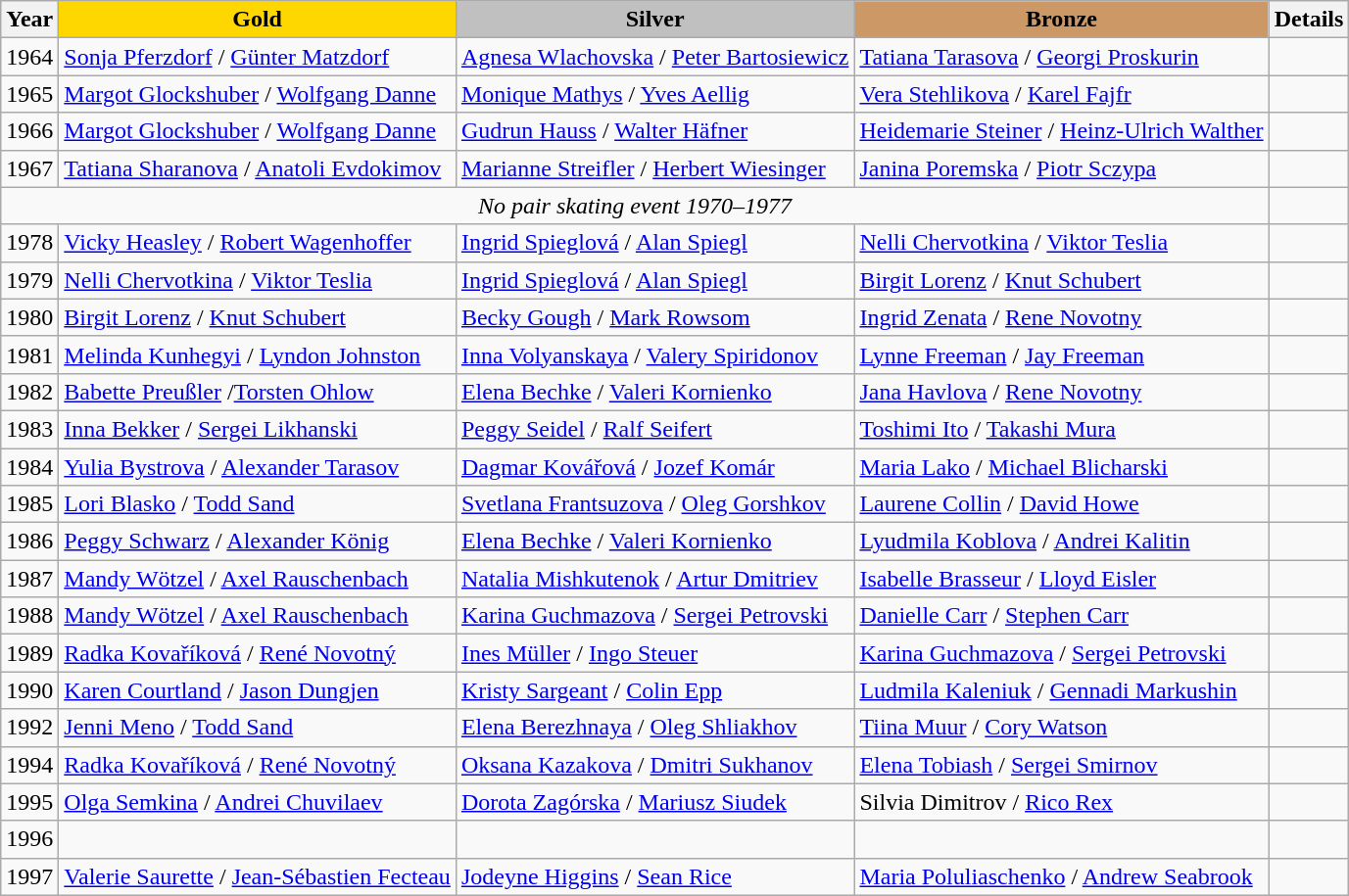<table class="wikitable">
<tr>
<th>Year</th>
<td align=center bgcolor=gold><strong>Gold</strong></td>
<td align=center bgcolor=silver><strong>Silver</strong></td>
<td align=center bgcolor=cc9966><strong>Bronze</strong></td>
<th>Details</th>
</tr>
<tr>
<td>1964</td>
<td> <a href='#'>Sonja Pferzdorf</a> / <a href='#'>Günter Matzdorf</a></td>
<td> <a href='#'>Agnesa Wlachovska</a> / <a href='#'>Peter Bartosiewicz</a></td>
<td> <a href='#'>Tatiana Tarasova</a> / <a href='#'>Georgi Proskurin</a></td>
<td></td>
</tr>
<tr>
<td>1965</td>
<td> <a href='#'>Margot Glockshuber</a> / <a href='#'>Wolfgang Danne</a></td>
<td> <a href='#'>Monique Mathys</a> / <a href='#'>Yves Aellig</a></td>
<td> <a href='#'>Vera Stehlikova</a> / <a href='#'>Karel Fajfr</a></td>
<td></td>
</tr>
<tr>
<td>1966</td>
<td> <a href='#'>Margot Glockshuber</a> / <a href='#'>Wolfgang Danne</a></td>
<td> <a href='#'>Gudrun Hauss</a> / <a href='#'>Walter Häfner</a></td>
<td> <a href='#'>Heidemarie Steiner</a> / <a href='#'>Heinz-Ulrich Walther</a></td>
<td></td>
</tr>
<tr>
<td>1967</td>
<td> <a href='#'>Tatiana Sharanova</a> / <a href='#'>Anatoli Evdokimov</a></td>
<td> <a href='#'>Marianne Streifler</a> / <a href='#'>Herbert Wiesinger</a></td>
<td> <a href='#'>Janina Poremska</a> / <a href='#'>Piotr Sczypa</a></td>
<td></td>
</tr>
<tr>
<td colspan=4 align=center><em>No pair skating event 1970–1977</em></td>
<td></td>
</tr>
<tr>
<td>1978</td>
<td> <a href='#'>Vicky Heasley</a> / <a href='#'>Robert Wagenhoffer</a></td>
<td> <a href='#'>Ingrid Spieglová</a> / <a href='#'>Alan Spiegl</a></td>
<td> <a href='#'>Nelli Chervotkina</a> / <a href='#'>Viktor Teslia</a></td>
<td></td>
</tr>
<tr>
<td>1979</td>
<td> <a href='#'>Nelli Chervotkina</a> / <a href='#'>Viktor Teslia</a></td>
<td> <a href='#'>Ingrid Spieglová</a> / <a href='#'>Alan Spiegl</a></td>
<td> <a href='#'>Birgit Lorenz</a> / <a href='#'>Knut Schubert</a></td>
<td></td>
</tr>
<tr>
<td>1980</td>
<td> <a href='#'>Birgit Lorenz</a> / <a href='#'>Knut Schubert</a></td>
<td> <a href='#'>Becky Gough</a> / <a href='#'>Mark Rowsom</a></td>
<td> <a href='#'>Ingrid Zenata</a> / <a href='#'>Rene Novotny</a></td>
<td></td>
</tr>
<tr>
<td>1981</td>
<td> <a href='#'>Melinda Kunhegyi</a> / <a href='#'>Lyndon Johnston</a></td>
<td> <a href='#'>Inna Volyanskaya</a> / <a href='#'>Valery Spiridonov</a></td>
<td> <a href='#'>Lynne Freeman</a> / <a href='#'>Jay Freeman</a></td>
<td></td>
</tr>
<tr>
<td>1982</td>
<td> <a href='#'>Babette Preußler</a> /<a href='#'>Torsten Ohlow</a></td>
<td> <a href='#'>Elena Bechke</a> / <a href='#'>Valeri Kornienko</a></td>
<td> <a href='#'>Jana Havlova</a> / <a href='#'>Rene Novotny</a></td>
<td></td>
</tr>
<tr>
<td>1983</td>
<td> <a href='#'>Inna Bekker</a> / <a href='#'>Sergei Likhanski</a></td>
<td> <a href='#'>Peggy Seidel</a> / <a href='#'>Ralf Seifert</a></td>
<td> <a href='#'>Toshimi Ito</a> / <a href='#'>Takashi Mura</a></td>
<td></td>
</tr>
<tr>
<td>1984</td>
<td> <a href='#'>Yulia Bystrova</a> / <a href='#'>Alexander Tarasov</a></td>
<td> <a href='#'>Dagmar Kovářová</a> / <a href='#'>Jozef Komár</a></td>
<td> <a href='#'>Maria Lako</a> / <a href='#'>Michael Blicharski</a></td>
<td></td>
</tr>
<tr>
<td>1985</td>
<td> <a href='#'>Lori Blasko</a> / <a href='#'>Todd Sand</a></td>
<td> <a href='#'>Svetlana Frantsuzova</a> / <a href='#'>Oleg Gorshkov</a></td>
<td> <a href='#'>Laurene Collin</a> / <a href='#'>David Howe</a></td>
<td></td>
</tr>
<tr>
<td>1986</td>
<td> <a href='#'>Peggy Schwarz</a> / <a href='#'>Alexander König</a></td>
<td> <a href='#'>Elena Bechke</a> / <a href='#'>Valeri Kornienko</a></td>
<td> <a href='#'>Lyudmila Koblova</a> / <a href='#'>Andrei Kalitin</a></td>
<td></td>
</tr>
<tr>
<td>1987</td>
<td> <a href='#'>Mandy Wötzel</a> / <a href='#'>Axel Rauschenbach</a></td>
<td> <a href='#'>Natalia Mishkutenok</a> / <a href='#'>Artur Dmitriev</a></td>
<td> <a href='#'>Isabelle Brasseur</a> / <a href='#'>Lloyd Eisler</a></td>
<td></td>
</tr>
<tr>
<td>1988</td>
<td> <a href='#'>Mandy Wötzel</a> / <a href='#'>Axel Rauschenbach</a></td>
<td> <a href='#'>Karina Guchmazova</a> / <a href='#'>Sergei Petrovski</a></td>
<td>  <a href='#'>Danielle Carr</a> / <a href='#'>Stephen Carr</a></td>
<td></td>
</tr>
<tr>
<td>1989</td>
<td> <a href='#'>Radka Kovaříková</a> / <a href='#'>René Novotný</a></td>
<td> <a href='#'>Ines Müller</a> / <a href='#'>Ingo Steuer</a></td>
<td> <a href='#'>Karina Guchmazova</a> / <a href='#'>Sergei Petrovski</a></td>
<td></td>
</tr>
<tr>
<td>1990</td>
<td> <a href='#'>Karen Courtland</a> / <a href='#'>Jason Dungjen</a></td>
<td> <a href='#'>Kristy Sargeant</a> / <a href='#'>Colin Epp</a></td>
<td> <a href='#'>Ludmila Kaleniuk</a> / <a href='#'>Gennadi Markushin</a></td>
<td></td>
</tr>
<tr>
<td>1992</td>
<td> <a href='#'>Jenni Meno</a> / <a href='#'>Todd Sand</a></td>
<td> <a href='#'>Elena Berezhnaya</a> / <a href='#'>Oleg Shliakhov</a></td>
<td> <a href='#'>Tiina Muur</a> / <a href='#'>Cory Watson</a></td>
<td></td>
</tr>
<tr>
<td>1994</td>
<td> <a href='#'>Radka Kovaříková</a> / <a href='#'>René Novotný</a></td>
<td> <a href='#'>Oksana Kazakova</a> / <a href='#'>Dmitri Sukhanov</a></td>
<td> <a href='#'>Elena Tobiash</a> / <a href='#'>Sergei Smirnov</a></td>
<td></td>
</tr>
<tr>
<td>1995</td>
<td> <a href='#'>Olga Semkina</a> / <a href='#'>Andrei Chuvilaev</a></td>
<td> <a href='#'>Dorota Zagórska</a> / <a href='#'>Mariusz Siudek</a></td>
<td> Silvia Dimitrov / <a href='#'>Rico Rex</a></td>
<td></td>
</tr>
<tr>
<td>1996</td>
<td></td>
<td></td>
<td></td>
<td></td>
</tr>
<tr>
<td>1997</td>
<td> <a href='#'>Valerie Saurette</a> / <a href='#'>Jean-Sébastien Fecteau</a></td>
<td> <a href='#'>Jodeyne Higgins</a> / <a href='#'>Sean Rice</a></td>
<td> <a href='#'>Maria Poluliaschenko</a> / <a href='#'>Andrew Seabrook</a></td>
<td></td>
</tr>
</table>
